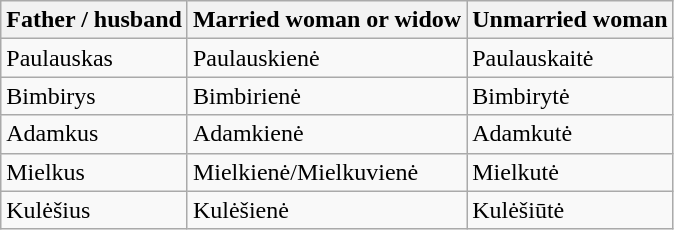<table class="wikitable sortable">
<tr>
<th>Father / husband</th>
<th>Married woman or widow</th>
<th>Unmarried woman</th>
</tr>
<tr>
<td>Paulauskas</td>
<td>Paulauskienė</td>
<td>Paulauskaitė</td>
</tr>
<tr>
<td>Bimbirys</td>
<td>Bimbirienė</td>
<td>Bimbirytė</td>
</tr>
<tr>
<td>Adamkus</td>
<td>Adamkienė</td>
<td>Adamkutė</td>
</tr>
<tr>
<td>Mielkus</td>
<td>Mielkienė/Mielkuvienė</td>
<td>Mielkutė</td>
</tr>
<tr>
<td>Kulėšius</td>
<td>Kulėšienė</td>
<td>Kulėšiūtė</td>
</tr>
</table>
